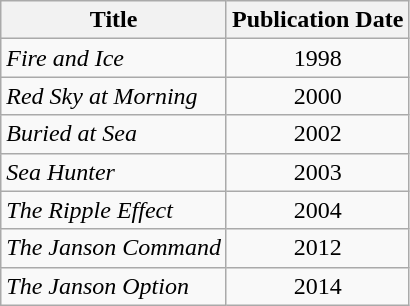<table class=wikitable>
<tr>
<th>Title</th>
<th>Publication Date</th>
</tr>
<tr>
<td><em>Fire and Ice</em></td>
<td style="text-align:center">1998</td>
</tr>
<tr>
<td><em>Red Sky at Morning</em></td>
<td style="text-align:center">2000</td>
</tr>
<tr>
<td><em>Buried at Sea</em></td>
<td style="text-align:center">2002 </td>
</tr>
<tr>
<td><em>Sea Hunter</em></td>
<td style="text-align:center">2003</td>
</tr>
<tr>
<td><em>The Ripple Effect</em></td>
<td style="text-align:center">2004</td>
</tr>
<tr>
<td><em>The Janson Command</em></td>
<td style="text-align:center">2012</td>
</tr>
<tr>
<td><em>The Janson Option</em></td>
<td style="text-align:center">2014</td>
</tr>
</table>
